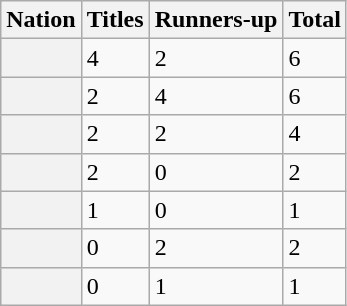<table class="wikitable plainrowheaders sortable">
<tr>
<th scope="col">Nation</th>
<th scope="col">Titles</th>
<th scope="col">Runners-up</th>
<th scope="col">Total</th>
</tr>
<tr>
<th scope="row" align=left></th>
<td>4</td>
<td>2</td>
<td>6</td>
</tr>
<tr>
<th scope="row" align=left></th>
<td>2</td>
<td>4</td>
<td>6</td>
</tr>
<tr>
<th scope="row" align=left></th>
<td>2</td>
<td>2</td>
<td>4</td>
</tr>
<tr>
<th scope="row" align=left></th>
<td>2</td>
<td>0</td>
<td>2</td>
</tr>
<tr>
<th scope="row" align=left></th>
<td>1</td>
<td>0</td>
<td>1</td>
</tr>
<tr>
<th scope="row" align=left></th>
<td>0</td>
<td>2</td>
<td>2</td>
</tr>
<tr>
<th scope="row" align=left></th>
<td>0</td>
<td>1</td>
<td>1</td>
</tr>
</table>
